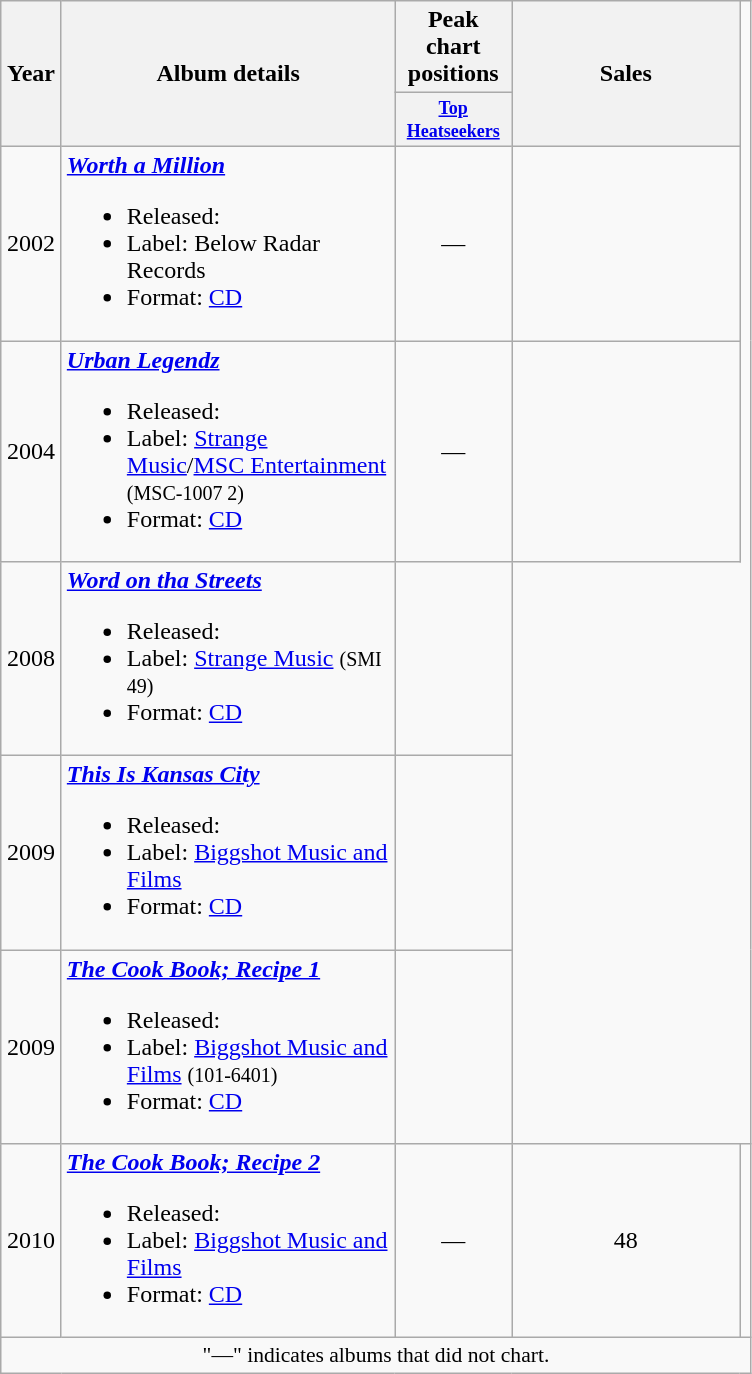<table class="wikitable">
<tr>
<th rowspan="2" width="33">Year</th>
<th rowspan="2" width="215">Album details</th>
<th colspan="1">Peak chart positions<br></th>
<th rowspan="2" width="145">Sales</th>
</tr>
<tr>
<th style="width:6em;font-size:75%"><a href='#'>Top Heatseekers</a></th>
</tr>
<tr>
<td align="center">2002</td>
<td><strong><em><a href='#'>Worth a Million</a></em></strong><br><ul><li>Released: </li><li>Label: Below Radar Records</li><li>Format: <a href='#'>CD</a></li></ul></td>
<td align="center">—</td>
<td></td>
</tr>
<tr>
<td align="center">2004</td>
<td><strong><em><a href='#'>Urban Legendz</a></em></strong><br><ul><li>Released: </li><li>Label: <a href='#'>Strange Music</a>/<a href='#'>MSC Entertainment</a> <small>(MSC-1007 2)</small></li><li>Format: <a href='#'>CD</a></li></ul></td>
<td align="center">—</td>
<td></td>
</tr>
<tr>
<td align="center">2008</td>
<td><strong><em><a href='#'>Word on tha Streets</a></em></strong><br><ul><li>Released: </li><li>Label: <a href='#'>Strange Music</a> <small>(SMI 49)</small></li><li>Format: <a href='#'>CD</a></li></ul></td>
<td></td>
</tr>
<tr>
<td align="center">2009</td>
<td><strong><em><a href='#'>This Is Kansas City</a></em></strong><br><ul><li>Released: </li><li>Label: <a href='#'>Biggshot Music and Films</a></li><li>Format: <a href='#'>CD</a></li></ul></td>
<td></td>
</tr>
<tr>
<td align="center">2009</td>
<td><strong><em><a href='#'>The Cook Book; Recipe 1</a></em></strong><br><ul><li>Released: </li><li>Label: <a href='#'>Biggshot Music and Films</a> <small>(101-6401)</small></li><li>Format: <a href='#'>CD</a></li></ul></td>
<td></td>
</tr>
<tr>
<td align="center">2010</td>
<td><strong><em><a href='#'>The Cook Book; Recipe 2</a></em></strong><br><ul><li>Released: </li><li>Label: <a href='#'>Biggshot Music and Films</a></li><li>Format: <a href='#'>CD</a></li></ul></td>
<td align="center">—</td>
<td align="center">48</td>
<td></td>
</tr>
<tr>
<td colspan="5" align="center" style="font-size:90%">"—" indicates albums that did not chart.</td>
</tr>
</table>
